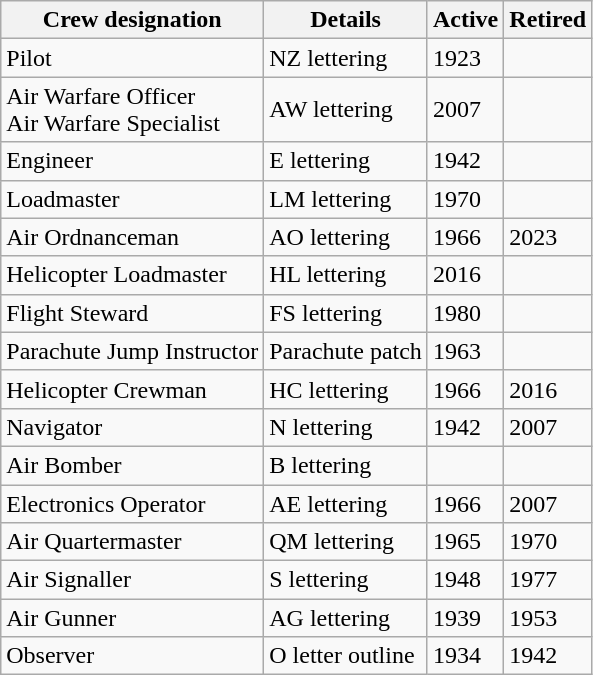<table class="wikitable">
<tr>
<th>Crew designation</th>
<th>Details</th>
<th>Active</th>
<th>Retired</th>
</tr>
<tr>
<td>Pilot</td>
<td>NZ lettering</td>
<td>1923</td>
<td></td>
</tr>
<tr>
<td>Air Warfare Officer<br>Air Warfare Specialist</td>
<td>AW lettering</td>
<td>2007</td>
<td></td>
</tr>
<tr>
<td>Engineer</td>
<td>E lettering</td>
<td>1942</td>
<td></td>
</tr>
<tr>
<td>Loadmaster</td>
<td>LM lettering</td>
<td>1970</td>
<td></td>
</tr>
<tr>
<td>Air Ordnanceman</td>
<td>AO lettering</td>
<td>1966</td>
<td>2023</td>
</tr>
<tr>
<td>Helicopter Loadmaster</td>
<td>HL lettering</td>
<td>2016</td>
<td></td>
</tr>
<tr>
<td>Flight Steward</td>
<td>FS lettering</td>
<td>1980</td>
<td></td>
</tr>
<tr>
<td>Parachute Jump Instructor</td>
<td>Parachute patch</td>
<td>1963</td>
<td></td>
</tr>
<tr>
<td>Helicopter Crewman</td>
<td>HC lettering</td>
<td>1966</td>
<td>2016</td>
</tr>
<tr>
<td>Navigator</td>
<td>N lettering</td>
<td>1942</td>
<td>2007</td>
</tr>
<tr>
<td>Air Bomber</td>
<td>B lettering</td>
<td></td>
<td></td>
</tr>
<tr>
<td>Electronics Operator</td>
<td>AE lettering</td>
<td>1966</td>
<td>2007</td>
</tr>
<tr>
<td>Air Quartermaster</td>
<td>QM lettering</td>
<td>1965</td>
<td>1970</td>
</tr>
<tr>
<td>Air Signaller</td>
<td>S lettering</td>
<td>1948</td>
<td>1977</td>
</tr>
<tr>
<td>Air Gunner</td>
<td>AG lettering</td>
<td>1939</td>
<td>1953</td>
</tr>
<tr>
<td>Observer</td>
<td>O letter outline</td>
<td>1934</td>
<td>1942</td>
</tr>
</table>
